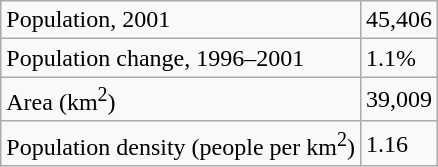<table class="wikitable">
<tr>
<td>Population, 2001</td>
<td>45,406</td>
</tr>
<tr>
<td>Population change, 1996–2001</td>
<td>1.1%</td>
</tr>
<tr>
<td>Area (km<sup>2</sup>)</td>
<td>39,009</td>
</tr>
<tr>
<td>Population density (people per km<sup>2</sup>)</td>
<td>1.16</td>
</tr>
</table>
